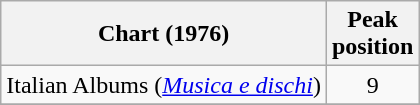<table class="wikitable">
<tr>
<th scope="col">Chart (1976)</th>
<th scope="col">Peak<br>position</th>
</tr>
<tr>
<td align="left">Italian Albums (<em><a href='#'>Musica e dischi</a></em>)</td>
<td align="center">9</td>
</tr>
<tr>
</tr>
</table>
